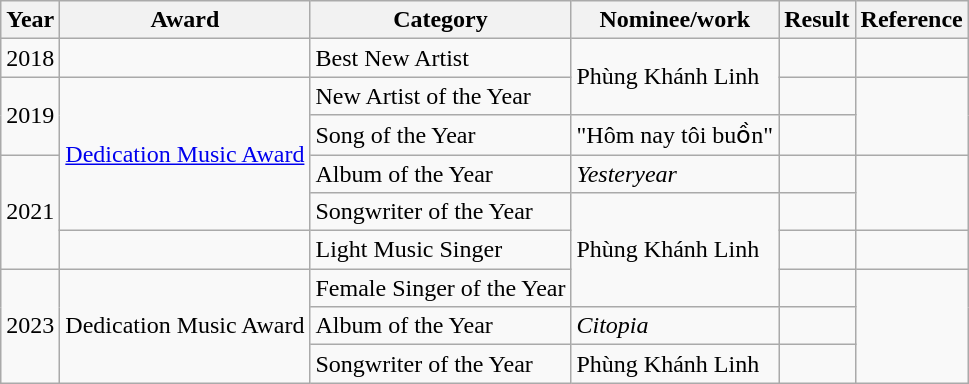<table class="wikitable sortable">
<tr>
<th>Year</th>
<th>Award</th>
<th>Category</th>
<th>Nominee/work</th>
<th>Result</th>
<th>Reference</th>
</tr>
<tr>
<td>2018</td>
<td></td>
<td>Best New Artist</td>
<td rowspan="2">Phùng Khánh Linh</td>
<td></td>
<td></td>
</tr>
<tr>
<td rowspan="2">2019</td>
<td rowspan="4"><a href='#'>Dedication Music Award</a></td>
<td>New Artist of the Year</td>
<td></td>
<td rowspan="2"></td>
</tr>
<tr>
<td>Song of the Year</td>
<td>"Hôm nay tôi buồn"</td>
<td></td>
</tr>
<tr>
<td rowspan="3">2021</td>
<td>Album of the Year</td>
<td><em>Yesteryear</em></td>
<td></td>
<td rowspan="2"></td>
</tr>
<tr>
<td>Songwriter of the Year</td>
<td rowspan="3">Phùng Khánh Linh</td>
<td></td>
</tr>
<tr>
<td></td>
<td>Light Music Singer</td>
<td></td>
<td></td>
</tr>
<tr>
<td rowspan="3">2023</td>
<td rowspan="3">Dedication Music Award</td>
<td>Female Singer of the Year</td>
<td></td>
<td rowspan="3"></td>
</tr>
<tr>
<td>Album of the Year</td>
<td><em>Citopia</em></td>
<td></td>
</tr>
<tr>
<td>Songwriter of the Year</td>
<td>Phùng Khánh Linh</td>
<td></td>
</tr>
</table>
